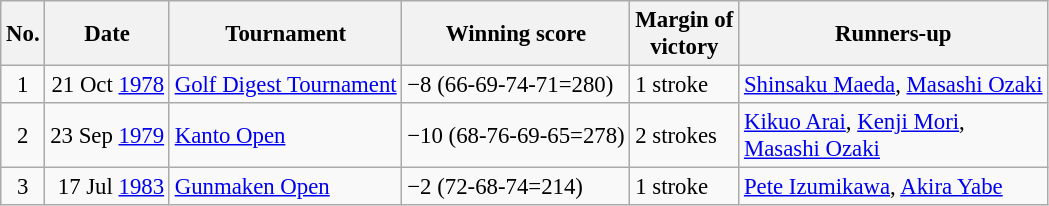<table class="wikitable" style="font-size:95%;">
<tr>
<th>No.</th>
<th>Date</th>
<th>Tournament</th>
<th>Winning score</th>
<th>Margin of<br>victory</th>
<th>Runners-up</th>
</tr>
<tr>
<td align=center>1</td>
<td align=right>21 Oct <a href='#'>1978</a></td>
<td><a href='#'>Golf Digest Tournament</a></td>
<td>−8 (66-69-74-71=280)</td>
<td>1 stroke</td>
<td> <a href='#'>Shinsaku Maeda</a>,  <a href='#'>Masashi Ozaki</a></td>
</tr>
<tr>
<td align=center>2</td>
<td align=right>23 Sep <a href='#'>1979</a></td>
<td><a href='#'>Kanto Open</a></td>
<td>−10 (68-76-69-65=278)</td>
<td>2 strokes</td>
<td> <a href='#'>Kikuo Arai</a>,  <a href='#'>Kenji Mori</a>,<br> <a href='#'>Masashi Ozaki</a></td>
</tr>
<tr>
<td align=center>3</td>
<td align=right>17 Jul <a href='#'>1983</a></td>
<td><a href='#'>Gunmaken Open</a></td>
<td>−2 (72-68-74=214)</td>
<td>1 stroke</td>
<td> <a href='#'>Pete Izumikawa</a>,  <a href='#'>Akira Yabe</a></td>
</tr>
</table>
